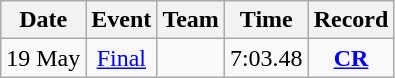<table class="wikitable" style=text-align:center>
<tr>
<th>Date</th>
<th>Event</th>
<th>Team</th>
<th>Time</th>
<th>Record</th>
</tr>
<tr>
<td>19 May</td>
<td><a href='#'>Final</a></td>
<td align=left></td>
<td>7:03.48</td>
<td><strong><a href='#'>CR</a></strong></td>
</tr>
</table>
